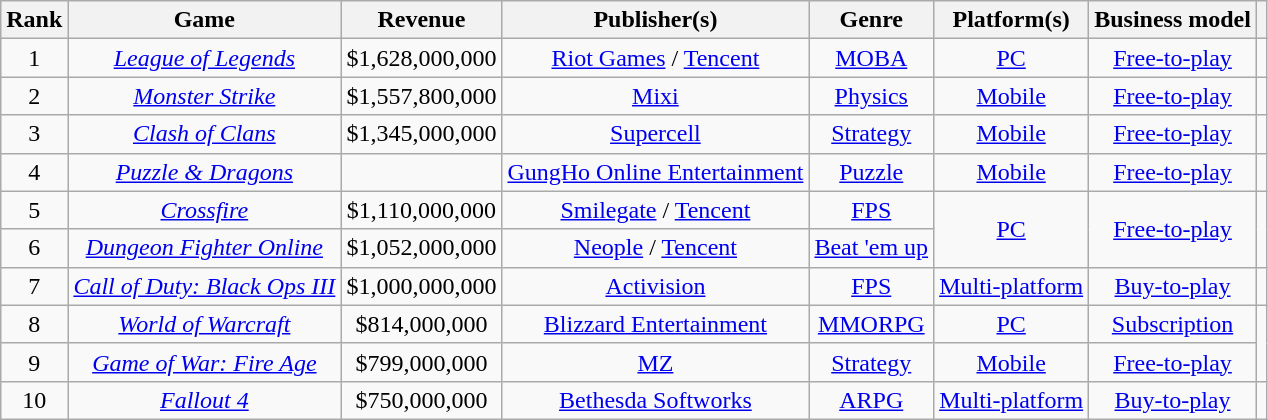<table class="wikitable sortable" style="text-align:center">
<tr>
<th>Rank</th>
<th>Game</th>
<th>Revenue</th>
<th>Publisher(s)</th>
<th>Genre</th>
<th>Platform(s)</th>
<th>Business model</th>
<th class="unsortable"></th>
</tr>
<tr>
<td>1</td>
<td><em><a href='#'>League of Legends</a></em></td>
<td>$1,628,000,000</td>
<td><a href='#'>Riot Games</a> / <a href='#'>Tencent</a></td>
<td><a href='#'>MOBA</a></td>
<td><a href='#'>PC</a></td>
<td><a href='#'>Free-to-play</a></td>
<td></td>
</tr>
<tr>
<td>2</td>
<td><em><a href='#'>Monster Strike</a></em></td>
<td>$1,557,800,000</td>
<td><a href='#'>Mixi</a></td>
<td><a href='#'>Physics</a></td>
<td><a href='#'>Mobile</a></td>
<td><a href='#'>Free-to-play</a></td>
<td></td>
</tr>
<tr>
<td>3</td>
<td><em><a href='#'>Clash of Clans</a></em></td>
<td>$1,345,000,000</td>
<td><a href='#'>Supercell</a> </td>
<td><a href='#'>Strategy</a></td>
<td><a href='#'>Mobile</a></td>
<td><a href='#'>Free-to-play</a></td>
<td></td>
</tr>
<tr>
<td>4</td>
<td><em><a href='#'>Puzzle & Dragons</a></em></td>
<td></td>
<td><a href='#'>GungHo Online Entertainment</a> </td>
<td><a href='#'>Puzzle</a></td>
<td><a href='#'>Mobile</a></td>
<td><a href='#'>Free-to-play</a></td>
<td></td>
</tr>
<tr>
<td>5</td>
<td><em><a href='#'>Crossfire</a></em></td>
<td>$1,110,000,000</td>
<td><a href='#'>Smilegate</a> / <a href='#'>Tencent</a></td>
<td><a href='#'>FPS</a></td>
<td rowspan="2"><a href='#'>PC</a></td>
<td rowspan="2"><a href='#'>Free-to-play</a></td>
<td rowspan="2"></td>
</tr>
<tr>
<td>6</td>
<td><em><a href='#'>Dungeon Fighter Online</a></em></td>
<td>$1,052,000,000</td>
<td><a href='#'>Neople</a>  / <a href='#'>Tencent</a></td>
<td><a href='#'>Beat 'em up</a></td>
</tr>
<tr>
<td>7</td>
<td><em><a href='#'>Call of Duty: Black Ops III</a></em></td>
<td>$1,000,000,000</td>
<td><a href='#'>Activision</a> </td>
<td><a href='#'>FPS</a></td>
<td><a href='#'>Multi-platform</a></td>
<td><a href='#'>Buy-to-play</a></td>
<td></td>
</tr>
<tr>
<td>8</td>
<td><em><a href='#'>World of Warcraft</a></em></td>
<td>$814,000,000</td>
<td><a href='#'>Blizzard Entertainment</a> </td>
<td><a href='#'>MMORPG</a></td>
<td><a href='#'>PC</a></td>
<td><a href='#'>Subscription</a></td>
<td rowspan="2"></td>
</tr>
<tr>
<td>9</td>
<td><em><a href='#'>Game of War: Fire Age</a></em></td>
<td>$799,000,000</td>
<td><a href='#'>MZ</a></td>
<td><a href='#'>Strategy</a></td>
<td><a href='#'>Mobile</a></td>
<td><a href='#'>Free-to-play</a></td>
</tr>
<tr>
<td>10</td>
<td><em><a href='#'>Fallout 4</a></em></td>
<td>$750,000,000</td>
<td><a href='#'>Bethesda Softworks</a> </td>
<td><a href='#'>ARPG</a></td>
<td><a href='#'>Multi-platform</a></td>
<td><a href='#'>Buy-to-play</a></td>
<td></td>
</tr>
</table>
